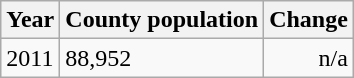<table class="wikitable">
<tr>
<th>Year</th>
<th>County population</th>
<th>Change</th>
</tr>
<tr>
<td>2011</td>
<td>88,952</td>
<td align="right">n/a</td>
</tr>
</table>
